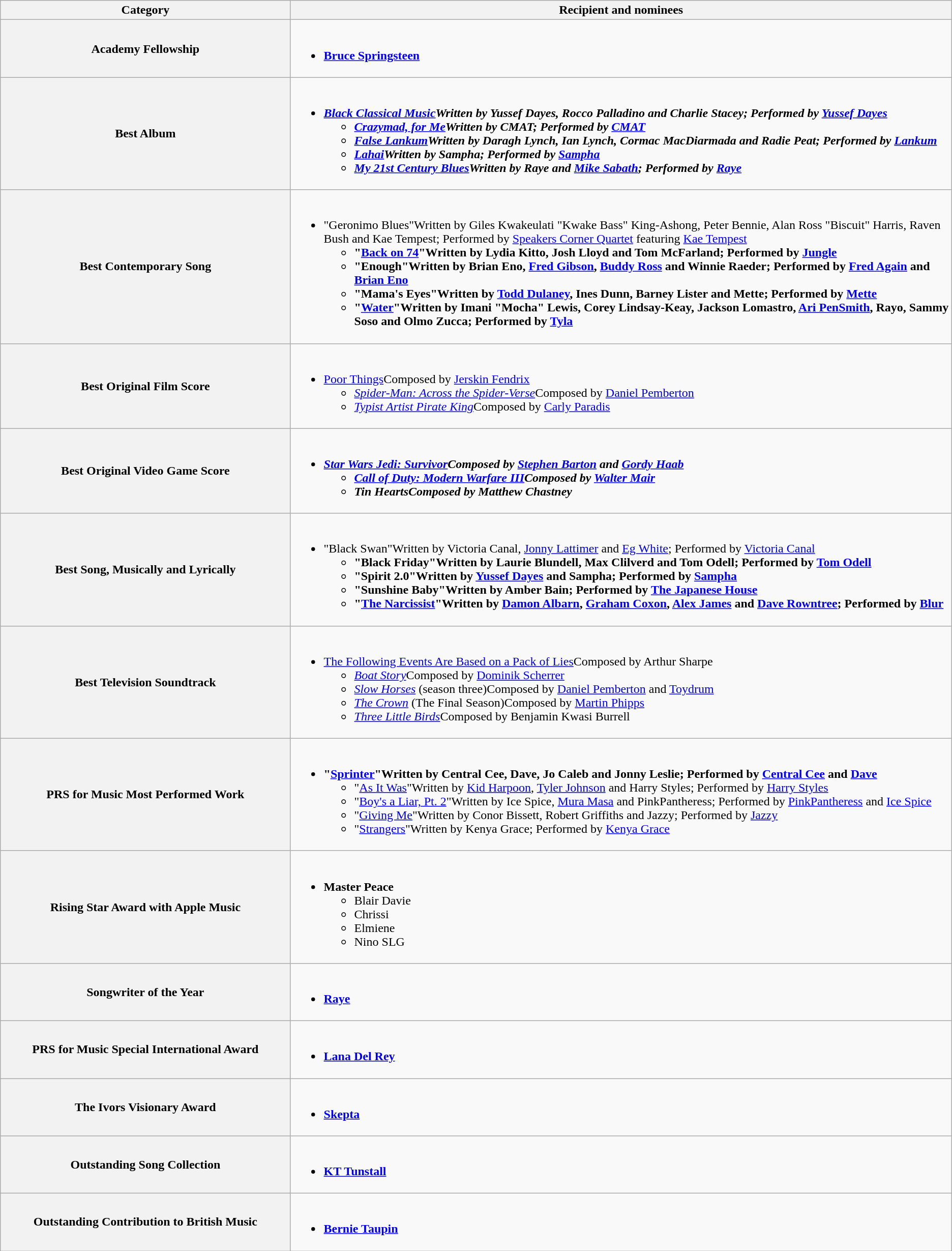<table class="wikitable">
<tr>
<th width="25%">Category</th>
<th width="57%">Recipient and nominees</th>
</tr>
<tr>
<th scope="row">Academy Fellowship</th>
<td><br><ul><li><strong><a href='#'>Bruce Springsteen</a></strong></li></ul></td>
</tr>
<tr>
<th scope="row">Best Album</th>
<td><br><ul><li><strong><em><a href='#'>Black Classical Music</a><em>Written by Yussef Dayes, Rocco Palladino and Charlie Stacey; Performed by <a href='#'>Yussef Dayes</a><strong><ul><li></em><a href='#'>Crazymad, for Me</a><em>Written by CMAT; Performed by <a href='#'>CMAT</a></li><li></em><a href='#'>False Lankum</a><em>Written by Daragh Lynch, Ian Lynch, Cormac MacDiarmada and Radie Peat; Performed by <a href='#'>Lankum</a></li><li></em><a href='#'>Lahai</a><em>Written by Sampha; Performed by <a href='#'>Sampha</a></li><li></em><a href='#'>My 21st Century Blues</a><em>Written by Raye and <a href='#'>Mike Sabath</a>; Performed by <a href='#'>Raye</a></li></ul></li></ul></td>
</tr>
<tr>
<th scope="row">Best Contemporary Song</th>
<td><br><ul><li></strong>"Geronimo Blues"Written by Giles Kwakeulati "Kwake Bass" King-Ashong, Peter Bennie, Alan Ross "Biscuit" Harris, Raven Bush and Kae Tempest; Performed by <a href='#'>Speakers Corner Quartet</a> featuring <a href='#'>Kae Tempest</a><strong><ul><li>"<a href='#'>Back on 74</a>"Written by Lydia Kitto, Josh Lloyd and Tom McFarland; Performed by <a href='#'>Jungle</a></li><li>"Enough"Written by Brian Eno, <a href='#'>Fred Gibson</a>, <a href='#'>Buddy Ross</a> and Winnie Raeder; Performed by <a href='#'>Fred Again</a> and <a href='#'>Brian Eno</a></li><li>"Mama's Eyes"Written by <a href='#'>Todd Dulaney</a>, Ines Dunn, Barney Lister and Mette; Performed by <a href='#'>Mette</a></li><li>"<a href='#'>Water</a>"Written by Imani "Mocha" Lewis, Corey Lindsay-Keay, Jackson Lomastro, <a href='#'>Ari PenSmith</a>, Rayo, Sammy Soso and Olmo Zucca; Performed by <a href='#'>Tyla</a></li></ul></li></ul></td>
</tr>
<tr>
<th scope="row">Best Original Film Score</th>
<td><br><ul><li></em></strong><a href='#'>Poor Things</a></em>Composed by <a href='#'>Jerskin Fendrix</a></strong><ul><li><em><a href='#'>Spider-Man: Across the Spider-Verse</a></em>Composed by <a href='#'>Daniel Pemberton</a></li><li><em><a href='#'>Typist Artist Pirate King</a></em>Composed by <a href='#'>Carly Paradis</a></li></ul></li></ul></td>
</tr>
<tr>
<th scope="row">Best Original Video Game Score</th>
<td><br><ul><li><strong><em><a href='#'>Star Wars Jedi: Survivor</a><em>Composed by <a href='#'>Stephen Barton</a> and <a href='#'>Gordy Haab</a><strong><ul><li></em><a href='#'>Call of Duty: Modern Warfare III</a><em>Composed by <a href='#'>Walter Mair</a></li><li></em>Tin Hearts<em>Composed by Matthew Chastney</li></ul></li></ul></td>
</tr>
<tr>
<th scope="row">Best Song, Musically and Lyrically</th>
<td><br><ul><li></strong>"Black Swan"Written by Victoria Canal, <a href='#'>Jonny Lattimer</a> and <a href='#'>Eg White</a>; Performed by <a href='#'>Victoria Canal</a><strong><ul><li>"Black Friday"Written by Laurie Blundell, Max Clilverd and Tom Odell; Performed by <a href='#'>Tom Odell</a></li><li>"Spirit 2.0"Written by <a href='#'>Yussef Dayes</a> and Sampha; Performed by <a href='#'>Sampha</a></li><li>"Sunshine Baby"Written by Amber Bain; Performed by <a href='#'>The Japanese House</a></li><li>"<a href='#'>The Narcissist</a>"Written by <a href='#'>Damon Albarn</a>, <a href='#'>Graham Coxon</a>, <a href='#'>Alex James</a> and <a href='#'>Dave Rowntree</a>; Performed by <a href='#'>Blur</a></li></ul></li></ul></td>
</tr>
<tr>
<th scope="row">Best Television Soundtrack</th>
<td><br><ul><li></em></strong><a href='#'>The Following Events Are Based on a Pack of Lies</a></em>Composed by Arthur Sharpe</strong><ul><li><em><a href='#'>Boat Story</a></em>Composed by <a href='#'>Dominik Scherrer</a></li><li><em><a href='#'>Slow Horses</a></em> (season three)Composed by <a href='#'>Daniel Pemberton</a> and <a href='#'>Toydrum</a></li><li><em><a href='#'>The Crown</a></em> (The Final Season)Composed by <a href='#'>Martin Phipps</a></li><li><em><a href='#'>Three Little Birds</a></em>Composed by Benjamin Kwasi Burrell</li></ul></li></ul></td>
</tr>
<tr>
<th scope="row">PRS for Music Most Performed Work</th>
<td><br><ul><li><strong>"<a href='#'>Sprinter</a>"Written by Central Cee, Dave, Jo Caleb and Jonny Leslie; Performed by <a href='#'>Central Cee</a> and <a href='#'>Dave</a></strong><ul><li>"<a href='#'>As It Was</a>"Written by <a href='#'>Kid Harpoon</a>, <a href='#'>Tyler Johnson</a> and Harry Styles; Performed by <a href='#'>Harry Styles</a></li><li>"<a href='#'>Boy's a Liar, Pt. 2</a>"Written by Ice Spice, <a href='#'>Mura Masa</a> and PinkPantheress; Performed by <a href='#'>PinkPantheress</a> and <a href='#'>Ice Spice</a></li><li>"<a href='#'>Giving Me</a>"Written by Conor Bissett, Robert Griffiths and Jazzy; Performed by <a href='#'>Jazzy</a></li><li>"<a href='#'>Strangers</a>"Written by Kenya Grace; Performed by <a href='#'>Kenya Grace</a></li></ul></li></ul></td>
</tr>
<tr>
<th scope="row">Rising Star Award with Apple Music</th>
<td><br><ul><li><strong>Master Peace</strong><ul><li>Blair Davie</li><li>Chrissi</li><li>Elmiene</li><li>Nino SLG</li></ul></li></ul></td>
</tr>
<tr>
<th scope="row">Songwriter of the Year</th>
<td><br><ul><li><strong><a href='#'>Raye</a></strong></li></ul></td>
</tr>
<tr>
<th scope="row">PRS for Music Special International Award</th>
<td><br><ul><li><strong><a href='#'>Lana Del Rey</a></strong></li></ul></td>
</tr>
<tr>
<th scope="row">The Ivors Visionary Award</th>
<td><br><ul><li><strong><a href='#'>Skepta</a></strong></li></ul></td>
</tr>
<tr>
<th scope="row">Outstanding Song Collection</th>
<td><br><ul><li><strong><a href='#'>KT Tunstall</a></strong></li></ul></td>
</tr>
<tr>
<th scope="row">Outstanding Contribution to British Music</th>
<td><br><ul><li><strong><a href='#'>Bernie Taupin</a></strong></li></ul></td>
</tr>
</table>
